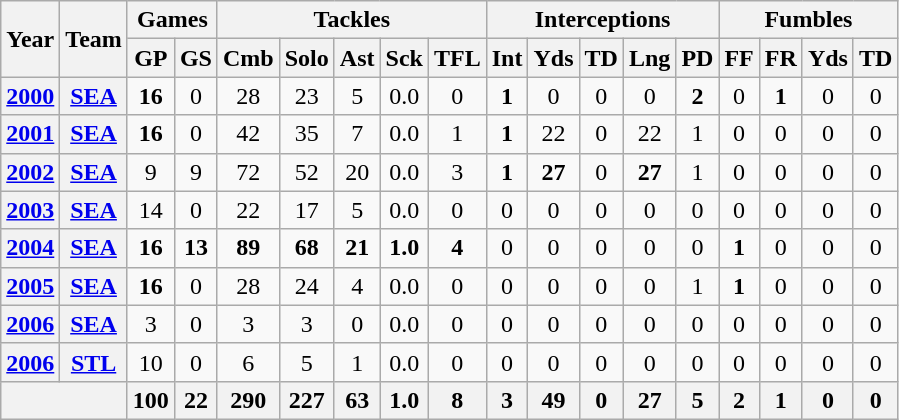<table class="wikitable" style="text-align:center">
<tr>
<th rowspan="2">Year</th>
<th rowspan="2">Team</th>
<th colspan="2">Games</th>
<th colspan="5">Tackles</th>
<th colspan="5">Interceptions</th>
<th colspan="4">Fumbles</th>
</tr>
<tr>
<th>GP</th>
<th>GS</th>
<th>Cmb</th>
<th>Solo</th>
<th>Ast</th>
<th>Sck</th>
<th>TFL</th>
<th>Int</th>
<th>Yds</th>
<th>TD</th>
<th>Lng</th>
<th>PD</th>
<th>FF</th>
<th>FR</th>
<th>Yds</th>
<th>TD</th>
</tr>
<tr>
<th><a href='#'>2000</a></th>
<th><a href='#'>SEA</a></th>
<td><strong>16</strong></td>
<td>0</td>
<td>28</td>
<td>23</td>
<td>5</td>
<td>0.0</td>
<td>0</td>
<td><strong>1</strong></td>
<td>0</td>
<td>0</td>
<td>0</td>
<td><strong>2</strong></td>
<td>0</td>
<td><strong>1</strong></td>
<td>0</td>
<td>0</td>
</tr>
<tr>
<th><a href='#'>2001</a></th>
<th><a href='#'>SEA</a></th>
<td><strong>16</strong></td>
<td>0</td>
<td>42</td>
<td>35</td>
<td>7</td>
<td>0.0</td>
<td>1</td>
<td><strong>1</strong></td>
<td>22</td>
<td>0</td>
<td>22</td>
<td>1</td>
<td>0</td>
<td>0</td>
<td>0</td>
<td>0</td>
</tr>
<tr>
<th><a href='#'>2002</a></th>
<th><a href='#'>SEA</a></th>
<td>9</td>
<td>9</td>
<td>72</td>
<td>52</td>
<td>20</td>
<td>0.0</td>
<td>3</td>
<td><strong>1</strong></td>
<td><strong>27</strong></td>
<td>0</td>
<td><strong>27</strong></td>
<td>1</td>
<td>0</td>
<td>0</td>
<td>0</td>
<td>0</td>
</tr>
<tr>
<th><a href='#'>2003</a></th>
<th><a href='#'>SEA</a></th>
<td>14</td>
<td>0</td>
<td>22</td>
<td>17</td>
<td>5</td>
<td>0.0</td>
<td>0</td>
<td>0</td>
<td>0</td>
<td>0</td>
<td>0</td>
<td>0</td>
<td>0</td>
<td>0</td>
<td>0</td>
<td>0</td>
</tr>
<tr>
<th><a href='#'>2004</a></th>
<th><a href='#'>SEA</a></th>
<td><strong>16</strong></td>
<td><strong>13</strong></td>
<td><strong>89</strong></td>
<td><strong>68</strong></td>
<td><strong>21</strong></td>
<td><strong>1.0</strong></td>
<td><strong>4</strong></td>
<td>0</td>
<td>0</td>
<td>0</td>
<td>0</td>
<td>0</td>
<td><strong>1</strong></td>
<td>0</td>
<td>0</td>
<td>0</td>
</tr>
<tr>
<th><a href='#'>2005</a></th>
<th><a href='#'>SEA</a></th>
<td><strong>16</strong></td>
<td>0</td>
<td>28</td>
<td>24</td>
<td>4</td>
<td>0.0</td>
<td>0</td>
<td>0</td>
<td>0</td>
<td>0</td>
<td>0</td>
<td>1</td>
<td><strong>1</strong></td>
<td>0</td>
<td>0</td>
<td>0</td>
</tr>
<tr>
<th><a href='#'>2006</a></th>
<th><a href='#'>SEA</a></th>
<td>3</td>
<td>0</td>
<td>3</td>
<td>3</td>
<td>0</td>
<td>0.0</td>
<td>0</td>
<td>0</td>
<td>0</td>
<td>0</td>
<td>0</td>
<td>0</td>
<td>0</td>
<td>0</td>
<td>0</td>
<td>0</td>
</tr>
<tr>
<th><a href='#'>2006</a></th>
<th><a href='#'>STL</a></th>
<td>10</td>
<td>0</td>
<td>6</td>
<td>5</td>
<td>1</td>
<td>0.0</td>
<td>0</td>
<td>0</td>
<td>0</td>
<td>0</td>
<td>0</td>
<td>0</td>
<td>0</td>
<td>0</td>
<td>0</td>
<td>0</td>
</tr>
<tr>
<th colspan="2"></th>
<th>100</th>
<th>22</th>
<th>290</th>
<th>227</th>
<th>63</th>
<th>1.0</th>
<th>8</th>
<th>3</th>
<th>49</th>
<th>0</th>
<th>27</th>
<th>5</th>
<th>2</th>
<th>1</th>
<th>0</th>
<th>0</th>
</tr>
</table>
